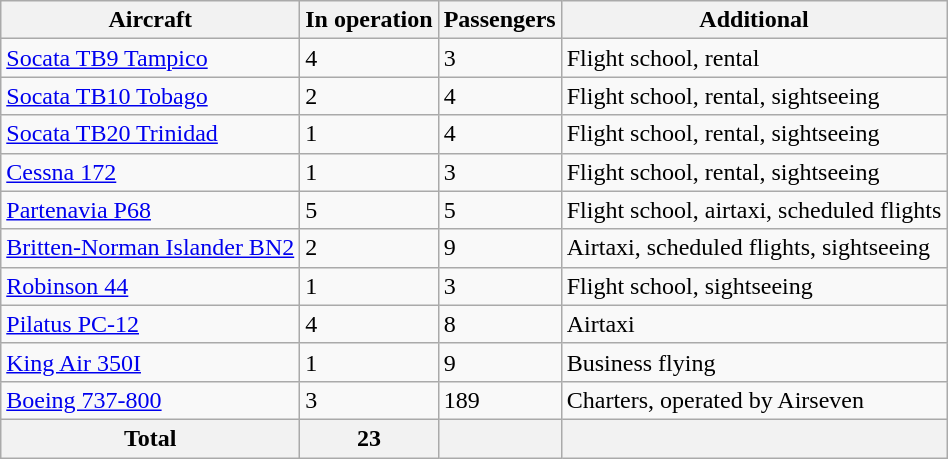<table class="wikitable">
<tr>
<th>Aircraft</th>
<th>In operation</th>
<th>Passengers</th>
<th>Additional</th>
</tr>
<tr>
<td><a href='#'>Socata TB9 Tampico</a></td>
<td>4</td>
<td>3</td>
<td>Flight school, rental</td>
</tr>
<tr>
<td><a href='#'>Socata TB10 Tobago</a></td>
<td>2</td>
<td>4</td>
<td>Flight school, rental, sightseeing</td>
</tr>
<tr>
<td><a href='#'>Socata TB20 Trinidad</a></td>
<td>1</td>
<td>4</td>
<td>Flight school, rental, sightseeing</td>
</tr>
<tr>
<td><a href='#'>Cessna 172</a></td>
<td>1</td>
<td>3</td>
<td>Flight school, rental, sightseeing</td>
</tr>
<tr>
<td><a href='#'>Partenavia P68</a></td>
<td>5</td>
<td>5</td>
<td>Flight school, airtaxi, scheduled flights</td>
</tr>
<tr>
<td><a href='#'>Britten-Norman Islander BN2</a></td>
<td>2</td>
<td>9</td>
<td>Airtaxi, scheduled flights, sightseeing</td>
</tr>
<tr>
<td><a href='#'>Robinson 44</a></td>
<td>1</td>
<td>3</td>
<td>Flight school, sightseeing</td>
</tr>
<tr>
<td><a href='#'>Pilatus PC-12</a></td>
<td>4</td>
<td>8</td>
<td>Airtaxi</td>
</tr>
<tr>
<td><a href='#'>King Air 350I</a></td>
<td>1</td>
<td>9</td>
<td>Business flying</td>
</tr>
<tr>
<td><a href='#'>Boeing 737-800</a></td>
<td>3</td>
<td>189</td>
<td>Charters, operated by Airseven</td>
</tr>
<tr>
<th>Total</th>
<th>23</th>
<th></th>
<th></th>
</tr>
</table>
